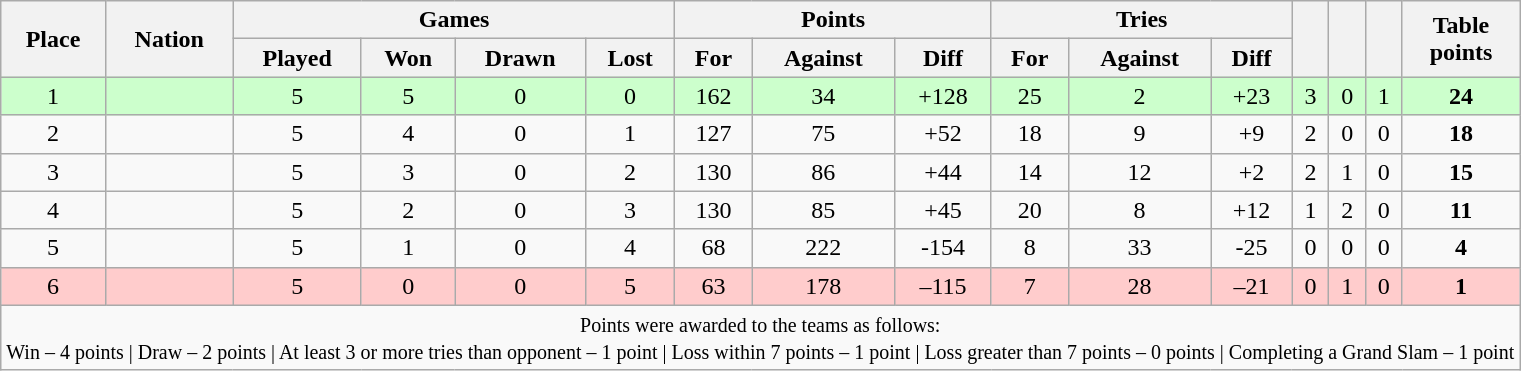<table class="wikitable" style="text-align:center">
<tr>
<th rowspan="2">Place</th>
<th rowspan="2">Nation</th>
<th colspan="4">Games</th>
<th colspan="3">Points</th>
<th colspan="3">Tries</th>
<th rowspan="2"></th>
<th rowspan="2"></th>
<th rowspan="2"></th>
<th rowspan="2">Table<br>points</th>
</tr>
<tr>
<th>Played</th>
<th>Won</th>
<th>Drawn</th>
<th>Lost</th>
<th>For</th>
<th>Against</th>
<th>Diff</th>
<th>For</th>
<th>Against</th>
<th>Diff</th>
</tr>
<tr bgcolor=ccffcc>
<td>1</td>
<td align=left></td>
<td>5</td>
<td>5</td>
<td>0</td>
<td>0</td>
<td>162</td>
<td>34</td>
<td>+128</td>
<td>25</td>
<td>2</td>
<td>+23</td>
<td>3</td>
<td>0</td>
<td>1</td>
<td><strong>24</strong></td>
</tr>
<tr>
<td>2</td>
<td align=left></td>
<td>5</td>
<td>4</td>
<td>0</td>
<td>1</td>
<td>127</td>
<td>75</td>
<td>+52</td>
<td>18</td>
<td>9</td>
<td>+9</td>
<td>2</td>
<td>0</td>
<td>0</td>
<td><strong>18</strong></td>
</tr>
<tr>
<td>3</td>
<td align=left></td>
<td>5</td>
<td>3</td>
<td>0</td>
<td>2</td>
<td>130</td>
<td>86</td>
<td>+44</td>
<td>14</td>
<td>12</td>
<td>+2</td>
<td>2</td>
<td>1</td>
<td>0</td>
<td><strong>15</strong></td>
</tr>
<tr>
<td>4</td>
<td align=left></td>
<td>5</td>
<td>2</td>
<td>0</td>
<td>3</td>
<td>130</td>
<td>85</td>
<td>+45</td>
<td>20</td>
<td>8</td>
<td>+12</td>
<td>1</td>
<td>2</td>
<td>0</td>
<td><strong>11</strong></td>
</tr>
<tr>
<td>5</td>
<td align=left></td>
<td>5</td>
<td>1</td>
<td>0</td>
<td>4</td>
<td>68</td>
<td>222</td>
<td>-154</td>
<td>8</td>
<td>33</td>
<td>-25</td>
<td>0</td>
<td>0</td>
<td>0</td>
<td><strong>4</strong></td>
</tr>
<tr bgcolor="#ffcccc">
<td>6</td>
<td align=left></td>
<td>5</td>
<td>0</td>
<td>0</td>
<td>5</td>
<td>63</td>
<td>178</td>
<td>–115</td>
<td>7</td>
<td>28</td>
<td>–21</td>
<td>0</td>
<td>1</td>
<td>0</td>
<td><strong>1</strong></td>
</tr>
<tr>
<td colspan="100%" style="text-align:center"><small>Points were awarded to the teams as follows:<br>Win – 4 points | Draw – 2 points | At least 3 or more tries than opponent – 1 point | Loss within 7 points – 1 point | Loss greater than 7 points – 0 points | Completing a Grand Slam – 1 point</small><br></td>
</tr>
</table>
